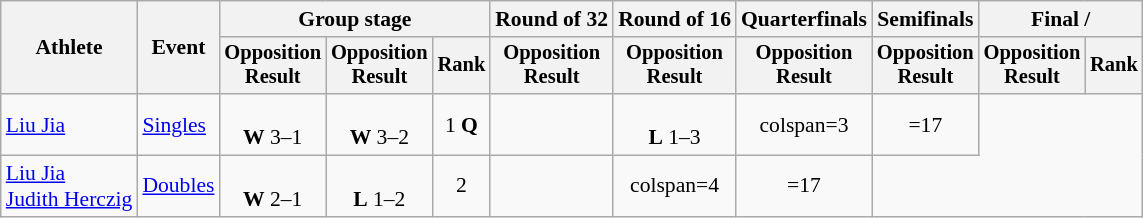<table class=wikitable style=font-size:90%;text-align:center>
<tr>
<th rowspan=2>Athlete</th>
<th rowspan=2>Event</th>
<th colspan=3>Group stage</th>
<th>Round of 32</th>
<th>Round of 16</th>
<th>Quarterfinals</th>
<th>Semifinals</th>
<th colspan=2>Final / </th>
</tr>
<tr style=font-size:95%>
<th>Opposition<br>Result</th>
<th>Opposition<br>Result</th>
<th>Rank</th>
<th>Opposition<br>Result</th>
<th>Opposition<br>Result</th>
<th>Opposition<br>Result</th>
<th>Opposition<br>Result</th>
<th>Opposition<br>Result</th>
<th>Rank</th>
</tr>
<tr>
<td align=left><a href='#'>Liu Jia</a></td>
<td align=left><a href='#'>Singles</a></td>
<td><br><strong>W</strong> 3–1</td>
<td><br><strong>W</strong> 3–2</td>
<td>1 <strong>Q</strong></td>
<td></td>
<td><br><strong>L</strong> 1–3</td>
<td>colspan=3 </td>
<td>=17</td>
</tr>
<tr>
<td align=left><a href='#'>Liu Jia</a><br><a href='#'>Judith Herczig</a></td>
<td align=left><a href='#'>Doubles</a></td>
<td><br><strong>W</strong> 2–1</td>
<td><br><strong>L</strong> 1–2</td>
<td>2</td>
<td></td>
<td>colspan=4 </td>
<td>=17</td>
</tr>
</table>
